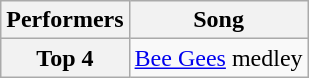<table class="wikitable unsortable" style="text-align:center;">
<tr>
<th scope="col">Performers</th>
<th scope="col">Song</th>
</tr>
<tr>
<th scope="row">Top 4</th>
<td><a href='#'>Bee Gees</a> medley</td>
</tr>
</table>
